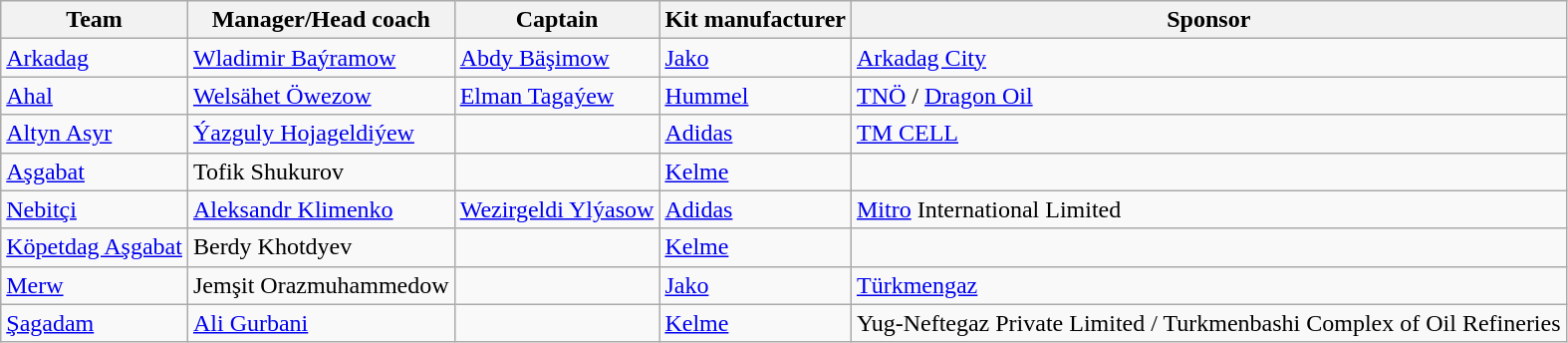<table class="wikitable sortable" style="text-align: left;">
<tr>
<th>Team</th>
<th>Manager/Head coach</th>
<th>Captain</th>
<th>Kit manufacturer</th>
<th>Sponsor</th>
</tr>
<tr>
<td><a href='#'>Arkadag</a></td>
<td> <a href='#'>Wladimir Baýramow</a></td>
<td> <a href='#'>Abdy Bäşimow</a></td>
<td><a href='#'>Jako</a></td>
<td><a href='#'>Arkadag City</a></td>
</tr>
<tr>
<td><a href='#'>Ahal</a></td>
<td> <a href='#'>Welsähet Öwezow</a></td>
<td> <a href='#'>Elman Tagaýew</a></td>
<td><a href='#'>Hummel</a>  </td>
<td><a href='#'>TNÖ</a> / <a href='#'>Dragon Oil</a></td>
</tr>
<tr>
<td><a href='#'>Altyn Asyr</a></td>
<td> <a href='#'>Ýazguly Hojageldiýew</a></td>
<td></td>
<td><a href='#'>Adidas</a></td>
<td><a href='#'>TM CELL</a></td>
</tr>
<tr>
<td><a href='#'>Aşgabat</a></td>
<td> Tofik Shukurov</td>
<td></td>
<td><a href='#'>Kelme</a></td>
<td></td>
</tr>
<tr>
<td><a href='#'>Nebitçi</a></td>
<td> <a href='#'>Aleksandr Klimenko</a></td>
<td><a href='#'>Wezirgeldi Ylýasow</a></td>
<td><a href='#'>Adidas</a></td>
<td><a href='#'>Mitro</a> International Limited</td>
</tr>
<tr>
<td><a href='#'>Köpetdag Aşgabat</a></td>
<td> Berdy Khotdyev</td>
<td></td>
<td><a href='#'>Kelme</a></td>
<td></td>
</tr>
<tr>
<td><a href='#'>Merw</a></td>
<td> Jemşit Orazmuhammedow</td>
<td></td>
<td><a href='#'>Jako</a></td>
<td><a href='#'>Türkmengaz</a></td>
</tr>
<tr>
<td><a href='#'>Şagadam</a></td>
<td> <a href='#'>Ali Gurbani</a></td>
<td></td>
<td><a href='#'>Kelme</a></td>
<td>Yug-Neftegaz Private Limited / Turkmenbashi Complex of Oil Refineries </td>
</tr>
</table>
